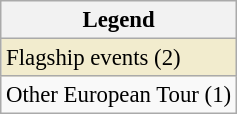<table class="wikitable" style="font-size:95%;">
<tr>
<th>Legend</th>
</tr>
<tr style="background:#f2ecce;">
<td>Flagship events (2)</td>
</tr>
<tr>
<td>Other European Tour (1)</td>
</tr>
</table>
